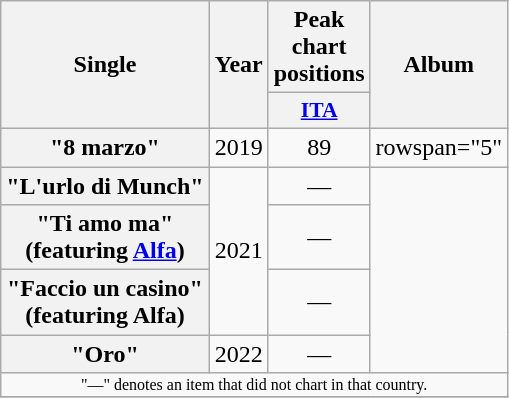<table class="wikitable plainrowheaders" style="text-align:center;">
<tr>
<th scope="col" rowspan="2">Single</th>
<th scope="col" rowspan="2">Year</th>
<th scope="col" colspan="1">Peak chart positions</th>
<th scope="col" rowspan="2">Album</th>
</tr>
<tr>
<th scope="col" style="width:3em;font-size:90%;"><a href='#'>ITA</a><br></th>
</tr>
<tr>
<th scope="row">"8 marzo"</th>
<td>2019</td>
<td>89</td>
<td>rowspan="5" </td>
</tr>
<tr>
<th scope="row">"L'urlo di Munch"</th>
<td rowspan="3">2021</td>
<td>—</td>
</tr>
<tr>
<th scope="row">"Ti amo ma"<br>(featuring <a href='#'>Alfa</a>)</th>
<td>—</td>
</tr>
<tr>
<th scope="row">"Faccio un casino"<br>(featuring Alfa)</th>
<td>—</td>
</tr>
<tr>
<th scope="row">"Oro"</th>
<td>2022</td>
<td>—</td>
</tr>
<tr>
<td colspan="5" style="text-align:center; font-size:8pt;">"—" denotes an item that did not chart in that country.</td>
</tr>
<tr>
</tr>
</table>
